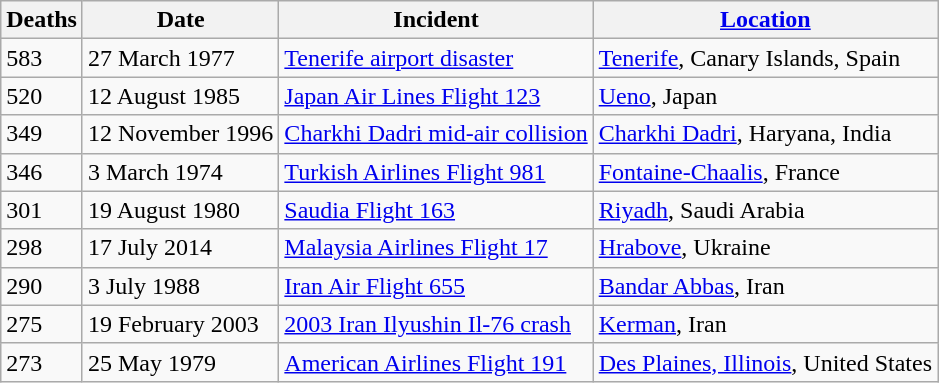<table class="wikitable sortable">
<tr>
<th>Deaths</th>
<th>Date</th>
<th>Incident</th>
<th><a href='#'>Location</a></th>
</tr>
<tr>
<td>583</td>
<td>27 March 1977</td>
<td><a href='#'>Tenerife airport disaster</a></td>
<td data-sort-value="AFES"><a href='#'>Tenerife</a>, Canary Islands, Spain</td>
</tr>
<tr>
<td>520</td>
<td>12 August 1985</td>
<td><a href='#'>Japan Air Lines Flight 123</a></td>
<td data-sort-value="ASJP"><a href='#'>Ueno</a>, Japan</td>
</tr>
<tr>
<td>349</td>
<td>12 November 1996</td>
<td><a href='#'>Charkhi Dadri mid-air collision</a></td>
<td data-sort-value="ASIN"><a href='#'>Charkhi Dadri</a>, Haryana, India</td>
</tr>
<tr>
<td>346</td>
<td>3 March 1974</td>
<td><a href='#'>Turkish Airlines Flight 981</a></td>
<td data-sort-value="EUFR"><a href='#'>Fontaine-Chaalis</a>, France</td>
</tr>
<tr>
<td>301</td>
<td>19 August 1980</td>
<td><a href='#'>Saudia Flight 163</a></td>
<td data-sort-value="ASSA"><a href='#'>Riyadh</a>, Saudi Arabia</td>
</tr>
<tr>
<td>298</td>
<td>17 July 2014</td>
<td><a href='#'>Malaysia Airlines Flight 17</a></td>
<td data-sort-value="EUUA"><a href='#'>Hrabove</a>, Ukraine</td>
</tr>
<tr>
<td>290</td>
<td>3 July 1988</td>
<td><a href='#'>Iran Air Flight 655</a></td>
<td data-sort-value="ASIR"><a href='#'>Bandar Abbas</a>, Iran </td>
</tr>
<tr>
<td>275</td>
<td>19 February 2003</td>
<td><a href='#'>2003 Iran Ilyushin Il-76 crash</a></td>
<td data-sort-value="ASIR"><a href='#'>Kerman</a>, Iran</td>
</tr>
<tr>
<td>273</td>
<td>25 May 1979</td>
<td><a href='#'>American Airlines Flight 191</a></td>
<td data-sort-value="NAUSIL"><a href='#'>Des Plaines, Illinois</a>, United States</td>
</tr>
</table>
